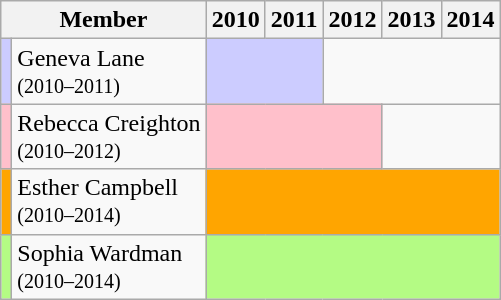<table class="wikitable">
<tr>
<th colspan="2">Member</th>
<th>2010</th>
<th>2011</th>
<th>2012</th>
<th>2013</th>
<th>2014</th>
</tr>
<tr>
<td style="background:#ccf;"></td>
<td>Geneva Lane<br><small>(2010–2011)</small></td>
<td colspan="2" style="text-align:center; background:#ccf;"></td>
<td colspan="3"></td>
</tr>
<tr>
<td style="background:pink;"></td>
<td>Rebecca Creighton<br><small>(2010–2012)</small></td>
<td colspan="3"  style="text-align:center; background:pink;"></td>
<td colspan="2"></td>
</tr>
<tr>
<td style="background:orange"></td>
<td>Esther Campbell<br><small>(2010–2014)</small></td>
<td colspan="5"  style="text-align:center; background:orange;"></td>
</tr>
<tr>
<td style="background:#B4FB84"></td>
<td>Sophia Wardman<br><small>(2010–2014)</small></td>
<td colspan="5"  style="text-align:center; background:#B4FB84;"></td>
</tr>
</table>
